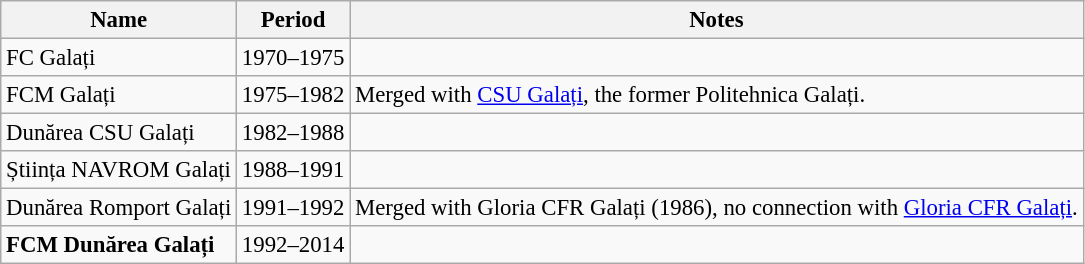<table class="wikitable" style="font-size:95%; text-align: left;">
<tr>
<th>Name </th>
<th>Period</th>
<th>Notes</th>
</tr>
<tr>
<td>FC Galați</td>
<td>1970–1975</td>
<td></td>
</tr>
<tr>
<td>FCM Galați</td>
<td>1975–1982</td>
<td>Merged with <a href='#'>CSU Galați</a>, the former Politehnica Galați.</td>
</tr>
<tr>
<td>Dunărea CSU Galați</td>
<td>1982–1988</td>
<td></td>
</tr>
<tr>
<td>Știința NAVROM Galați</td>
<td>1988–1991</td>
<td></td>
</tr>
<tr>
<td>Dunărea Romport Galați</td>
<td>1991–1992</td>
<td>Merged with Gloria CFR Galați (1986), no connection with <a href='#'>Gloria CFR Galați</a>.</td>
</tr>
<tr>
<td><strong>FCM Dunărea Galați</strong></td>
<td>1992–2014</td>
<td></td>
</tr>
</table>
